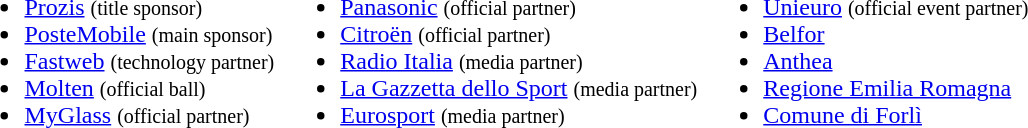<table>
<tr style="vertical-align: top;">
<td><br><ul><li><a href='#'>Prozis</a> <small>(title sponsor)</small></li><li><a href='#'>PosteMobile</a> <small>(main sponsor)</small></li><li><a href='#'>Fastweb</a> <small>(technology partner)</small></li><li><a href='#'>Molten</a> <small>(official ball)</small></li><li><a href='#'>MyGlass</a> <small>(official partner)</small></li></ul></td>
<td><br><ul><li><a href='#'>Panasonic</a> <small>(official partner)</small></li><li><a href='#'>Citroën</a> <small>(official partner)</small></li><li><a href='#'>Radio Italia</a> <small>(media partner)</small></li><li><a href='#'>La Gazzetta dello Sport</a> <small>(media partner)</small></li><li><a href='#'>Eurosport</a> <small>(media partner)</small></li></ul></td>
<td><br><ul><li><a href='#'>Unieuro</a> <small>(official event partner)</small></li><li><a href='#'>Belfor</a></li><li><a href='#'>Anthea</a></li><li><a href='#'>Regione Emilia Romagna</a></li><li><a href='#'>Comune di Forlì</a></li></ul></td>
</tr>
</table>
